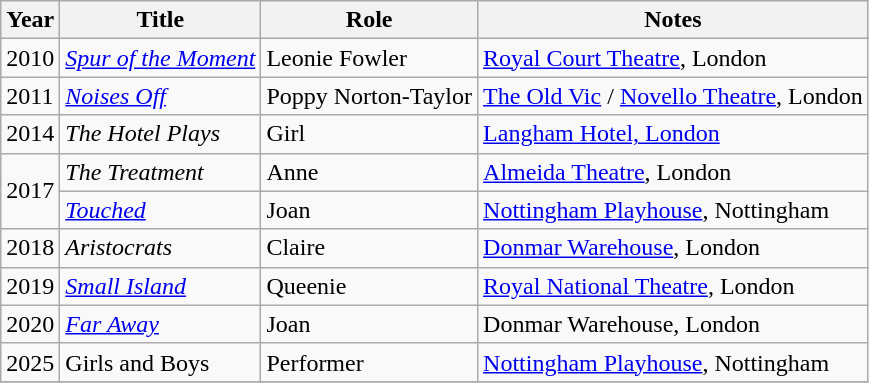<table class="wikitable sortable">
<tr>
<th>Year</th>
<th>Title</th>
<th>Role</th>
<th class="unsortable">Notes</th>
</tr>
<tr>
<td>2010</td>
<td><em><a href='#'>Spur of the Moment</a></em></td>
<td>Leonie Fowler</td>
<td><a href='#'>Royal Court Theatre</a>, London</td>
</tr>
<tr>
<td>2011</td>
<td><em><a href='#'>Noises Off</a></em></td>
<td>Poppy Norton-Taylor</td>
<td><a href='#'>The Old Vic</a> / <a href='#'>Novello Theatre</a>, London</td>
</tr>
<tr>
<td>2014</td>
<td><em>The Hotel Plays</em></td>
<td>Girl</td>
<td><a href='#'>Langham Hotel, London</a></td>
</tr>
<tr>
<td rowspan="2">2017</td>
<td><em>The Treatment</em></td>
<td>Anne</td>
<td><a href='#'>Almeida Theatre</a>, London</td>
</tr>
<tr>
<td><em><a href='#'>Touched</a></em></td>
<td>Joan</td>
<td><a href='#'>Nottingham Playhouse</a>, Nottingham</td>
</tr>
<tr>
<td>2018</td>
<td><em>Aristocrats</em></td>
<td>Claire</td>
<td><a href='#'>Donmar Warehouse</a>, London</td>
</tr>
<tr>
<td>2019</td>
<td><em><a href='#'>Small Island</a></em></td>
<td>Queenie</td>
<td><a href='#'>Royal National Theatre</a>, London</td>
</tr>
<tr>
<td>2020</td>
<td><em><a href='#'>Far Away</a></em></td>
<td>Joan</td>
<td>Donmar Warehouse, London</td>
</tr>
<tr>
<td>2025</td>
<td>Girls and Boys</td>
<td>Performer</td>
<td><a href='#'>Nottingham Playhouse</a>, Nottingham</td>
</tr>
<tr>
</tr>
</table>
